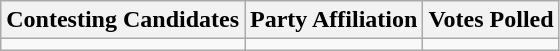<table class="wikitable sortable">
<tr>
<th>Contesting Candidates</th>
<th>Party Affiliation</th>
<th>Votes Polled</th>
</tr>
<tr>
<td></td>
<td></td>
<td></td>
</tr>
</table>
